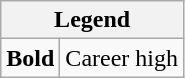<table class="wikitable mw-collapsible">
<tr>
<th colspan="2">Legend</th>
</tr>
<tr>
<td><strong>Bold</strong></td>
<td>Career high</td>
</tr>
</table>
